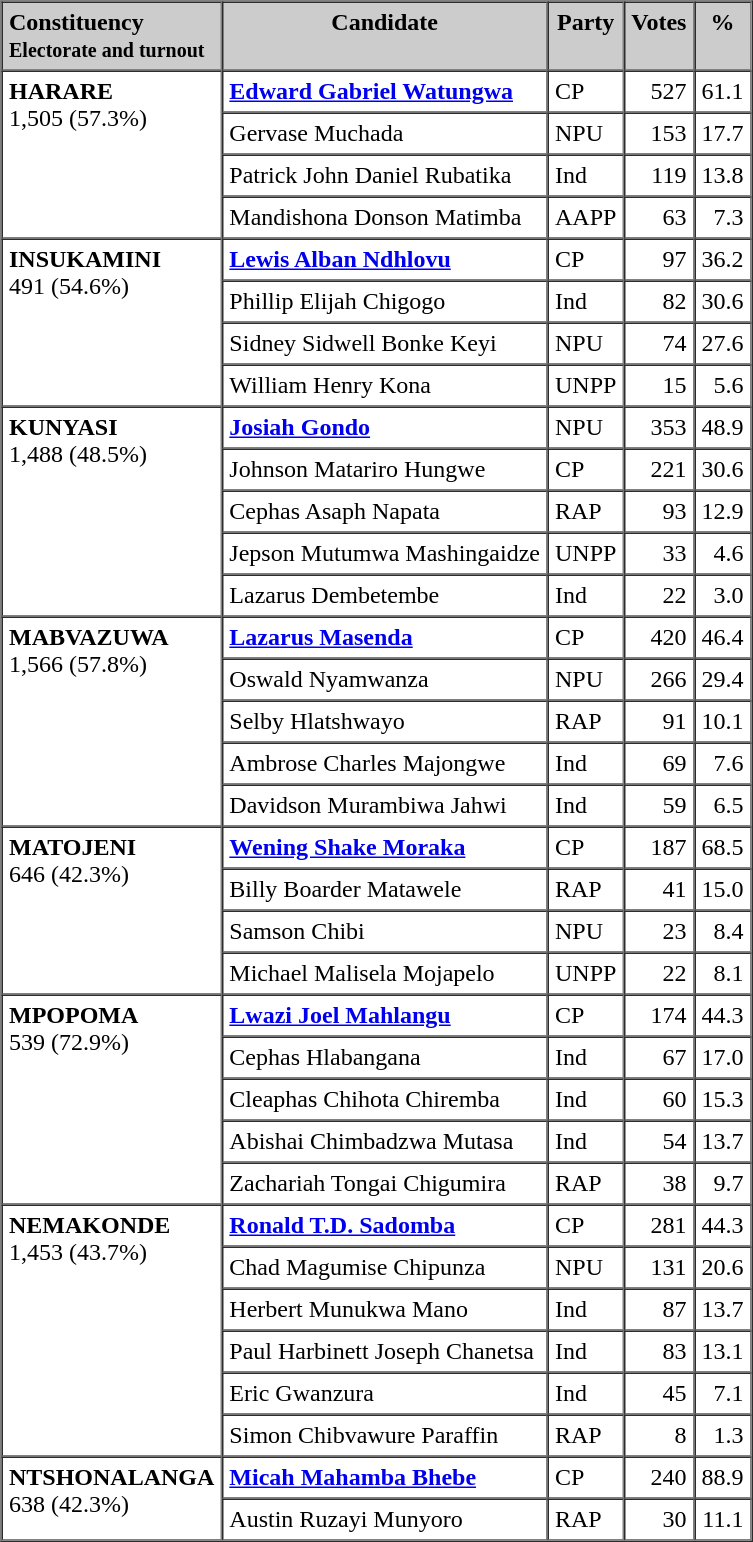<table class="sortable" border="1" cellpadding="4" cellspacing="0" style="border-collapse: collapse border-color: #444444">
<tr bgcolor="CCCCCC">
<th align="left">Constituency<br><small>Electorate and turnout</small></th>
<th align="center" valign="top">Candidate</th>
<th align="center" valign="top">Party</th>
<th align="center" valign="top">Votes</th>
<th align="center" valign="top">%</th>
</tr>
<tr>
<td valign="top" rowspan="4"><strong>HARARE</strong><br>1,505 (57.3%)</td>
<td align="left"><strong><a href='#'>Edward Gabriel Watungwa</a></strong></td>
<td align="left">CP</td>
<td align="right">527</td>
<td align="right">61.1</td>
</tr>
<tr>
<td align="left">Gervase Muchada</td>
<td align="left">NPU</td>
<td align="right">153</td>
<td align="right">17.7</td>
</tr>
<tr>
<td align="left">Patrick John Daniel Rubatika</td>
<td align="left">Ind</td>
<td align="right">119</td>
<td align="right">13.8</td>
</tr>
<tr>
<td align="left">Mandishona Donson Matimba</td>
<td align="left">AAPP</td>
<td align="right">63</td>
<td align="right">7.3</td>
</tr>
<tr>
<td valign="top" rowspan="4"><strong>INSUKAMINI</strong><br>491 (54.6%)</td>
<td align="left"><strong><a href='#'>Lewis Alban Ndhlovu</a></strong></td>
<td align="left">CP</td>
<td align="right">97</td>
<td align="right">36.2</td>
</tr>
<tr>
<td align="left">Phillip Elijah Chigogo</td>
<td align="left">Ind</td>
<td align="right">82</td>
<td align="right">30.6</td>
</tr>
<tr>
<td align="left">Sidney Sidwell Bonke Keyi</td>
<td align="left">NPU</td>
<td align="right">74</td>
<td align="right">27.6</td>
</tr>
<tr>
<td align="left">William Henry Kona</td>
<td align="left">UNPP</td>
<td align="right">15</td>
<td align="right">5.6</td>
</tr>
<tr>
<td valign="top" rowspan="5"><strong>KUNYASI</strong><br>1,488 (48.5%)</td>
<td align="left"><strong><a href='#'>Josiah Gondo</a></strong></td>
<td align="left">NPU</td>
<td align="right">353</td>
<td align="right">48.9</td>
</tr>
<tr>
<td align="left">Johnson Matariro Hungwe</td>
<td align="left">CP</td>
<td align="right">221</td>
<td align="right">30.6</td>
</tr>
<tr>
<td align="left">Cephas Asaph Napata</td>
<td align="left">RAP</td>
<td align="right">93</td>
<td align="right">12.9</td>
</tr>
<tr>
<td align="left">Jepson Mutumwa Mashingaidze</td>
<td align="left">UNPP</td>
<td align="right">33</td>
<td align="right">4.6</td>
</tr>
<tr>
<td align="left">Lazarus Dembetembe</td>
<td align="left">Ind</td>
<td align="right">22</td>
<td align="right">3.0</td>
</tr>
<tr>
<td valign="top" rowspan="5"><strong>MABVAZUWA</strong><br>1,566 (57.8%)</td>
<td align="left"><strong><a href='#'>Lazarus Masenda</a></strong></td>
<td align="left">CP</td>
<td align="right">420</td>
<td align="right">46.4</td>
</tr>
<tr>
<td align="left">Oswald Nyamwanza</td>
<td align="left">NPU</td>
<td align="right">266</td>
<td align="right">29.4</td>
</tr>
<tr>
<td align="left">Selby Hlatshwayo</td>
<td align="left">RAP</td>
<td align="right">91</td>
<td align="right">10.1</td>
</tr>
<tr>
<td align="left">Ambrose Charles Majongwe</td>
<td align="left">Ind</td>
<td align="right">69</td>
<td align="right">7.6</td>
</tr>
<tr>
<td align="left">Davidson Murambiwa Jahwi</td>
<td align="left">Ind</td>
<td align="right">59</td>
<td align="right">6.5</td>
</tr>
<tr>
<td valign="top" rowspan="4"><strong>MATOJENI</strong><br>646 (42.3%)</td>
<td align="left"><strong><a href='#'>Wening Shake Moraka</a></strong></td>
<td align="left">CP</td>
<td align="right">187</td>
<td align="right">68.5</td>
</tr>
<tr>
<td align="left">Billy Boarder Matawele</td>
<td align="left">RAP</td>
<td align="right">41</td>
<td align="right">15.0</td>
</tr>
<tr>
<td align="left">Samson Chibi</td>
<td align="left">NPU</td>
<td align="right">23</td>
<td align="right">8.4</td>
</tr>
<tr>
<td align="left">Michael Malisela Mojapelo</td>
<td align="left">UNPP</td>
<td align="right">22</td>
<td align="right">8.1</td>
</tr>
<tr>
<td valign="top" rowspan="5"><strong>MPOPOMA</strong><br>539 (72.9%)</td>
<td align="left"><strong><a href='#'>Lwazi Joel Mahlangu</a></strong></td>
<td align="left">CP</td>
<td align="right">174</td>
<td align="right">44.3</td>
</tr>
<tr>
<td align="left">Cephas Hlabangana</td>
<td align="left">Ind</td>
<td align="right">67</td>
<td align="right">17.0</td>
</tr>
<tr>
<td align="left">Cleaphas Chihota Chiremba</td>
<td align="left">Ind</td>
<td align="right">60</td>
<td align="right">15.3</td>
</tr>
<tr>
<td align="left">Abishai Chimbadzwa Mutasa</td>
<td align="left">Ind</td>
<td align="right">54</td>
<td align="right">13.7</td>
</tr>
<tr>
<td align="left">Zachariah Tongai Chigumira</td>
<td align="left">RAP</td>
<td align="right">38</td>
<td align="right">9.7</td>
</tr>
<tr>
<td valign="top" rowspan="6"><strong>NEMAKONDE</strong><br>1,453 (43.7%)</td>
<td align="left"><strong><a href='#'>Ronald T.D. Sadomba</a></strong></td>
<td align="left">CP</td>
<td align="right">281</td>
<td align="right">44.3</td>
</tr>
<tr>
<td align="left">Chad Magumise Chipunza</td>
<td align="left">NPU</td>
<td align="right">131</td>
<td align="right">20.6</td>
</tr>
<tr>
<td align="left">Herbert Munukwa Mano</td>
<td align="left">Ind</td>
<td align="right">87</td>
<td align="right">13.7</td>
</tr>
<tr>
<td align="left">Paul Harbinett Joseph Chanetsa</td>
<td align="left">Ind</td>
<td align="right">83</td>
<td align="right">13.1</td>
</tr>
<tr>
<td align="left">Eric Gwanzura</td>
<td align="left">Ind</td>
<td align="right">45</td>
<td align="right">7.1</td>
</tr>
<tr>
<td align="left">Simon Chibvawure Paraffin</td>
<td align="left">RAP</td>
<td align="right">8</td>
<td align="right">1.3</td>
</tr>
<tr>
<td valign="top" rowspan="2"><strong>NTSHONALANGA</strong><br>638 (42.3%)</td>
<td align="left"><strong><a href='#'>Micah Mahamba Bhebe</a></strong></td>
<td align="left">CP</td>
<td align="right">240</td>
<td align="right">88.9</td>
</tr>
<tr>
<td align="left">Austin Ruzayi Munyoro</td>
<td align="left">RAP</td>
<td align="right">30</td>
<td align="right">11.1</td>
</tr>
</table>
